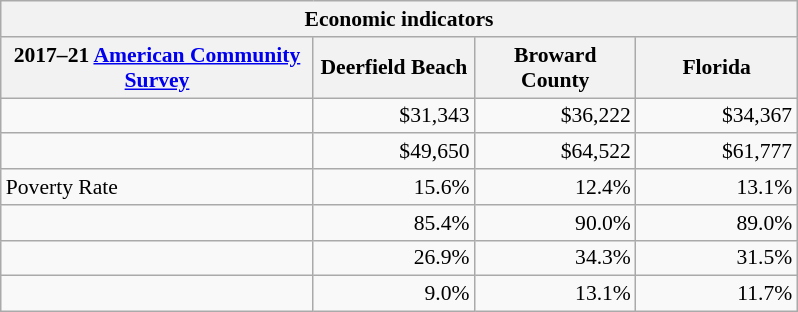<table class="wikitable" style="font-size: 90%; text-align: right;">
<tr>
<th colspan="4">Economic indicators</th>
</tr>
<tr>
<th style="width: 14em;">2017–21 <a href='#'>American Community Survey</a></th>
<th style="width: 7em;">Deerfield Beach</th>
<th style="width: 7em;">Broward County</th>
<th style="width: 7em;">Florida</th>
</tr>
<tr>
<td style="text-align:left"></td>
<td>$31,343</td>
<td>$36,222</td>
<td>$34,367</td>
</tr>
<tr>
<td style="text-align:left"></td>
<td>$49,650</td>
<td>$64,522</td>
<td>$61,777</td>
</tr>
<tr>
<td style="text-align:left">Poverty Rate</td>
<td>15.6%</td>
<td>12.4%</td>
<td>13.1%</td>
</tr>
<tr>
<td style="text-align:left"></td>
<td>85.4%</td>
<td>90.0%</td>
<td>89.0%</td>
</tr>
<tr>
<td style="text-align:left"></td>
<td>26.9%</td>
<td>34.3%</td>
<td>31.5%</td>
</tr>
<tr>
<td style="text-align:left"></td>
<td>9.0%</td>
<td>13.1%</td>
<td>11.7%</td>
</tr>
</table>
